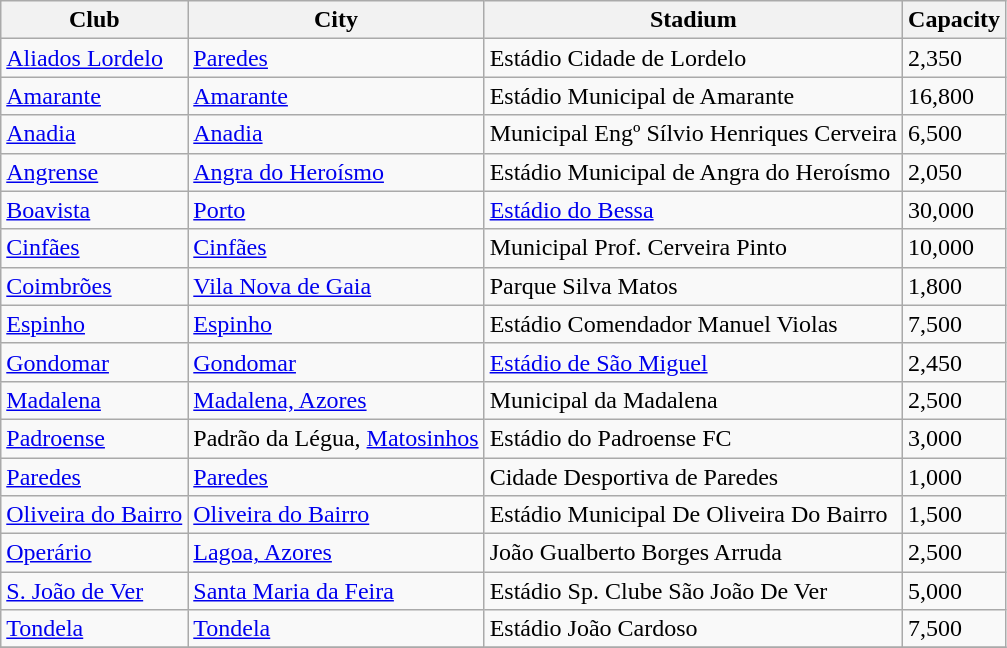<table class="wikitable sortable">
<tr>
<th>Club</th>
<th>City</th>
<th>Stadium</th>
<th>Capacity</th>
</tr>
<tr>
<td><a href='#'>Aliados Lordelo</a></td>
<td><a href='#'>Paredes</a></td>
<td>Estádio Cidade de Lordelo</td>
<td>2,350</td>
</tr>
<tr>
<td><a href='#'>Amarante</a></td>
<td><a href='#'>Amarante</a></td>
<td>Estádio Municipal de Amarante</td>
<td>16,800</td>
</tr>
<tr>
<td><a href='#'>Anadia</a></td>
<td><a href='#'>Anadia</a></td>
<td>Municipal Engº Sílvio Henriques Cerveira</td>
<td>6,500</td>
</tr>
<tr>
<td><a href='#'>Angrense</a></td>
<td><a href='#'>Angra do Heroísmo</a></td>
<td>Estádio Municipal de Angra do Heroísmo</td>
<td>2,050</td>
</tr>
<tr>
<td><a href='#'>Boavista</a></td>
<td><a href='#'>Porto</a></td>
<td><a href='#'>Estádio do Bessa</a></td>
<td>30,000</td>
</tr>
<tr>
<td><a href='#'>Cinfães</a></td>
<td><a href='#'>Cinfães</a></td>
<td>Municipal Prof. Cerveira Pinto</td>
<td>10,000</td>
</tr>
<tr>
<td><a href='#'>Coimbrões</a></td>
<td><a href='#'>Vila Nova de Gaia</a></td>
<td>Parque Silva Matos</td>
<td>1,800</td>
</tr>
<tr>
<td><a href='#'>Espinho</a></td>
<td><a href='#'>Espinho</a></td>
<td>Estádio Comendador Manuel Violas</td>
<td>7,500</td>
</tr>
<tr>
<td><a href='#'>Gondomar</a></td>
<td><a href='#'>Gondomar</a></td>
<td><a href='#'>Estádio de São Miguel</a></td>
<td>2,450</td>
</tr>
<tr>
<td><a href='#'>Madalena</a></td>
<td><a href='#'>Madalena, Azores</a></td>
<td>Municipal da Madalena</td>
<td>2,500</td>
</tr>
<tr>
<td><a href='#'>Padroense</a></td>
<td>Padrão da Légua, <a href='#'>Matosinhos</a></td>
<td>Estádio do Padroense FC</td>
<td>3,000</td>
</tr>
<tr>
<td><a href='#'>Paredes</a></td>
<td><a href='#'>Paredes</a></td>
<td>Cidade Desportiva de Paredes</td>
<td>1,000</td>
</tr>
<tr>
<td><a href='#'>Oliveira do Bairro</a></td>
<td><a href='#'>Oliveira do Bairro</a></td>
<td>Estádio Municipal De Oliveira Do Bairro</td>
<td>1,500</td>
</tr>
<tr>
<td><a href='#'>Operário</a></td>
<td><a href='#'>Lagoa, Azores</a></td>
<td>João Gualberto Borges Arruda</td>
<td>2,500</td>
</tr>
<tr>
<td><a href='#'>S. João de Ver</a></td>
<td><a href='#'>Santa Maria da Feira</a></td>
<td>Estádio Sp. Clube São João De Ver</td>
<td>5,000</td>
</tr>
<tr>
<td><a href='#'>Tondela</a></td>
<td><a href='#'>Tondela</a></td>
<td>Estádio João Cardoso</td>
<td>7,500</td>
</tr>
<tr>
</tr>
</table>
